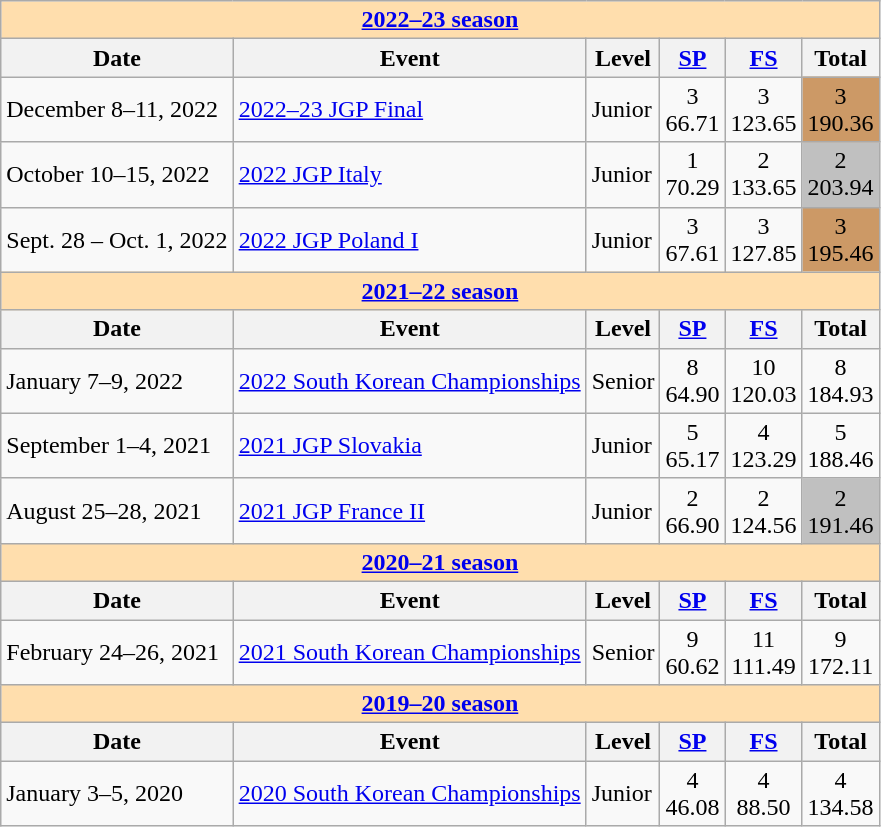<table class="wikitable">
<tr>
<th style="background-color: #ffdead; " colspan=6 align=center><a href='#'>2022–23 season</a></th>
</tr>
<tr>
<th>Date</th>
<th>Event</th>
<th>Level</th>
<th><a href='#'>SP</a></th>
<th><a href='#'>FS</a></th>
<th>Total</th>
</tr>
<tr>
<td>December 8–11, 2022</td>
<td><a href='#'>2022–23 JGP Final</a></td>
<td>Junior</td>
<td align=center>3 <br> 66.71</td>
<td align=center>3 <br> 123.65</td>
<td align=center bgcolor=cc9966>3 <br> 190.36</td>
</tr>
<tr>
<td>October 10–15, 2022</td>
<td><a href='#'>2022 JGP Italy</a></td>
<td>Junior</td>
<td align=center>1 <br> 70.29</td>
<td align=center>2 <br> 133.65</td>
<td align=center bgcolor=silver>2 <br> 203.94</td>
</tr>
<tr>
<td>Sept. 28 – Oct. 1, 2022</td>
<td><a href='#'>2022 JGP Poland I</a></td>
<td>Junior</td>
<td align=center>3 <br> 67.61</td>
<td align=center>3 <br> 127.85</td>
<td align=center bgcolor=cc9966>3 <br> 195.46</td>
</tr>
<tr>
<th style="background-color: #ffdead; " colspan=6 align=center><a href='#'>2021–22 season</a></th>
</tr>
<tr>
<th>Date</th>
<th>Event</th>
<th>Level</th>
<th><a href='#'>SP</a></th>
<th><a href='#'>FS</a></th>
<th>Total</th>
</tr>
<tr>
<td>January 7–9, 2022</td>
<td><a href='#'>2022 South Korean Championships</a></td>
<td>Senior</td>
<td align=center>8 <br> 64.90</td>
<td align=center>10 <br> 120.03</td>
<td align=center>8 <br> 184.93</td>
</tr>
<tr>
<td>September 1–4, 2021</td>
<td><a href='#'>2021 JGP Slovakia</a></td>
<td>Junior</td>
<td align=center>5 <br> 65.17</td>
<td align=center>4 <br> 123.29</td>
<td align=center>5 <br> 188.46</td>
</tr>
<tr>
<td>August 25–28, 2021</td>
<td><a href='#'>2021 JGP France II</a></td>
<td>Junior</td>
<td align=center>2 <br> 66.90</td>
<td align=center>2 <br> 124.56</td>
<td align=center bgcolor=silver>2 <br> 191.46</td>
</tr>
<tr>
<th style="background-color: #ffdead; " colspan=6 align=center><a href='#'>2020–21 season</a></th>
</tr>
<tr>
<th>Date</th>
<th>Event</th>
<th>Level</th>
<th><a href='#'>SP</a></th>
<th><a href='#'>FS</a></th>
<th>Total</th>
</tr>
<tr>
<td>February 24–26, 2021</td>
<td><a href='#'>2021 South Korean Championships</a></td>
<td>Senior</td>
<td align=center>9 <br> 60.62</td>
<td align=center>11 <br> 111.49</td>
<td align=center>9 <br> 172.11</td>
</tr>
<tr>
<th style="background-color: #ffdead; " colspan=6 align=center><a href='#'>2019–20 season</a></th>
</tr>
<tr>
<th>Date</th>
<th>Event</th>
<th>Level</th>
<th><a href='#'>SP</a></th>
<th><a href='#'>FS</a></th>
<th>Total</th>
</tr>
<tr>
<td>January 3–5, 2020</td>
<td><a href='#'>2020 South Korean Championships</a></td>
<td>Junior</td>
<td align=center>4 <br> 46.08</td>
<td align=center>4 <br> 88.50</td>
<td align=center>4 <br> 134.58</td>
</tr>
</table>
